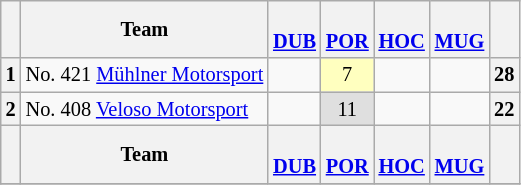<table align=left| class="wikitable" style="font-size: 85%; text-align: center">
<tr valign="top">
<th valign=middle></th>
<th valign=middle>Team</th>
<th><br><a href='#'>DUB</a></th>
<th><br><a href='#'>POR</a></th>
<th><br><a href='#'>HOC</a></th>
<th><br><a href='#'>MUG</a></th>
<th valign=middle>  </th>
</tr>
<tr>
<th>1</th>
<td align=left> No. 421 <a href='#'>Mühlner Motorsport</a></td>
<td></td>
<td style="background:#FFFFBF;">7</td>
<td></td>
<td></td>
<th>28</th>
</tr>
<tr>
<th>2</th>
<td align=left> No. 408 <a href='#'>Veloso Motorsport</a></td>
<td></td>
<td style="background:#DFDFDF;">11</td>
<td></td>
<td></td>
<th>22</th>
</tr>
<tr>
<th valign=middle></th>
<th valign=middle>Team</th>
<th><br><a href='#'>DUB</a></th>
<th><br><a href='#'>POR</a></th>
<th><br><a href='#'>HOC</a></th>
<th><br><a href='#'>MUG</a></th>
<th valign=middle>  </th>
</tr>
<tr>
</tr>
</table>
